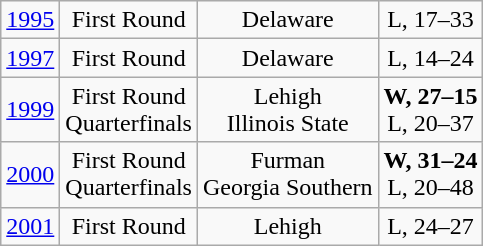<table class="wikitable" style="text-align:center">
<tr align="center">
<td><a href='#'>1995</a></td>
<td>First Round</td>
<td>Delaware</td>
<td>L, 17–33</td>
</tr>
<tr align="center">
<td><a href='#'>1997</a></td>
<td>First Round</td>
<td>Delaware</td>
<td>L, 14–24</td>
</tr>
<tr align="center">
<td><a href='#'>1999</a></td>
<td>First Round<br>Quarterfinals</td>
<td>Lehigh<br>Illinois State</td>
<td><strong>W, 27–15</strong><br>L, 20–37</td>
</tr>
<tr align="center">
<td><a href='#'>2000</a></td>
<td>First Round<br>Quarterfinals</td>
<td>Furman<br>Georgia Southern</td>
<td><strong>W, 31–24</strong><br>L, 20–48</td>
</tr>
<tr align="center">
<td><a href='#'>2001</a></td>
<td>First Round</td>
<td>Lehigh</td>
<td>L, 24–27 </td>
</tr>
</table>
